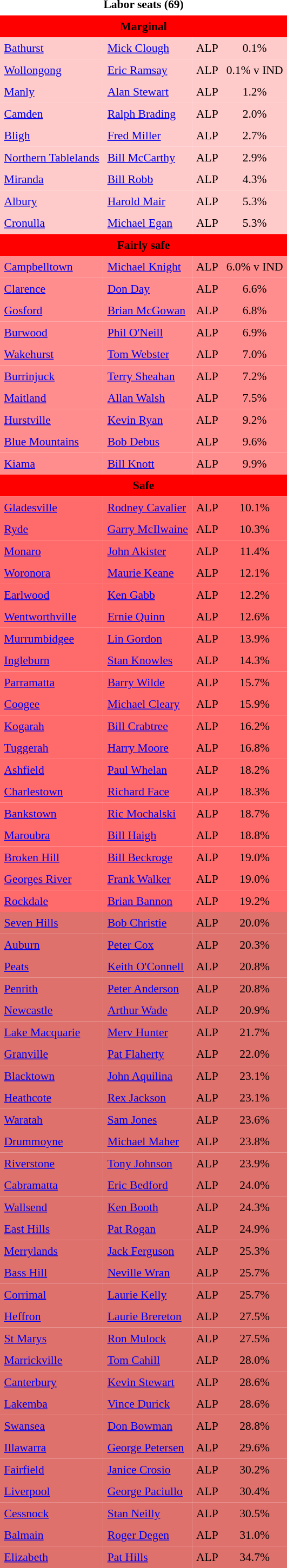<table class="toccolours" cellpadding="5" cellspacing="0" style="float:left; margin-right:.5em; margin-top:.4em; font-size:90%;">
<tr>
<td COLSPAN=4 align="center"><strong>Labor seats (69)</strong></td>
</tr>
<tr>
<td COLSPAN=4 align="center" bgcolor="red"><span><strong>Marginal</strong></span></td>
</tr>
<tr>
<td align="left" bgcolor="FFCACA"><a href='#'>Bathurst</a></td>
<td align="left" bgcolor="FFCACA"><a href='#'>Mick Clough</a></td>
<td align="left" bgcolor="FFCACA">ALP</td>
<td align="center" bgcolor="FFCACA">0.1%</td>
</tr>
<tr>
<td align="left" bgcolor="FFCACA"><a href='#'>Wollongong</a></td>
<td align="left" bgcolor="FFCACA"><a href='#'>Eric Ramsay</a></td>
<td align="left" bgcolor="FFCACA">ALP</td>
<td align="center" bgcolor="FFCACA">0.1% v IND</td>
</tr>
<tr>
<td align="left" bgcolor="FFCACA"><a href='#'>Manly</a></td>
<td align="left" bgcolor="FFCACA"><a href='#'>Alan Stewart</a></td>
<td align="left" bgcolor="FFCACA">ALP</td>
<td align="center" bgcolor="FFCACA">1.2%</td>
</tr>
<tr>
<td align="left" bgcolor="FFCACA"><a href='#'>Camden</a></td>
<td align="left" bgcolor="FFCACA"><a href='#'>Ralph Brading</a></td>
<td align="left" bgcolor="FFCACA">ALP</td>
<td align="center" bgcolor="FFCACA">2.0%</td>
</tr>
<tr>
<td align="left" bgcolor="FFCACA"><a href='#'>Bligh</a></td>
<td align="left" bgcolor="FFCACA"><a href='#'>Fred Miller</a></td>
<td align="left" bgcolor="FFCACA">ALP</td>
<td align="center" bgcolor="FFCACA">2.7%</td>
</tr>
<tr>
<td align="left" bgcolor="FFCACA"><a href='#'>Northern Tablelands</a></td>
<td align="left" bgcolor="FFCACA"><a href='#'>Bill McCarthy</a></td>
<td align="left" bgcolor="FFCACA">ALP</td>
<td align="center" bgcolor="FFCACA">2.9%</td>
</tr>
<tr>
<td align="left" bgcolor="FFCACA"><a href='#'>Miranda</a></td>
<td align="left" bgcolor="FFCACA"><a href='#'>Bill Robb</a></td>
<td align="left" bgcolor="FFCACA">ALP</td>
<td align="center" bgcolor="FFCACA">4.3%</td>
</tr>
<tr>
<td align="left" bgcolor="FFCACA"><a href='#'>Albury</a></td>
<td align="left" bgcolor="FFCACA"><a href='#'>Harold Mair</a></td>
<td align="left" bgcolor="FFCACA">ALP</td>
<td align="center" bgcolor="FFCACA">5.3%</td>
</tr>
<tr>
<td align="left" bgcolor="FFCACA"><a href='#'>Cronulla</a></td>
<td align="left" bgcolor="FFCACA"><a href='#'>Michael Egan</a></td>
<td align="left" bgcolor="FFCACA">ALP</td>
<td align="center" bgcolor="FFCACA">5.3%</td>
</tr>
<tr>
<td COLSPAN=4 align="center" bgcolor="red"><span><strong>Fairly safe</strong></span></td>
</tr>
<tr>
<td align="left" bgcolor="FF8D8D"><a href='#'>Campbelltown</a></td>
<td align="left" bgcolor="FF8D8D"><a href='#'>Michael Knight</a></td>
<td align="left" bgcolor="FF8D8D">ALP</td>
<td align="center" bgcolor="FF8D8D">6.0% v IND</td>
</tr>
<tr>
<td align="left" bgcolor="FF8D8D"><a href='#'>Clarence</a></td>
<td align="left" bgcolor="FF8D8D"><a href='#'>Don Day</a></td>
<td align="left" bgcolor="FF8D8D">ALP</td>
<td align="center" bgcolor="FF8D8D">6.6%</td>
</tr>
<tr>
<td align="left" bgcolor="FF8D8D"><a href='#'>Gosford</a></td>
<td align="left" bgcolor="FF8D8D"><a href='#'>Brian McGowan</a></td>
<td align="left" bgcolor="FF8D8D">ALP</td>
<td align="center" bgcolor="FF8D8D">6.8%</td>
</tr>
<tr>
<td align="left" bgcolor="FF8D8D"><a href='#'>Burwood</a></td>
<td align="left" bgcolor="FF8D8D"><a href='#'>Phil O'Neill</a></td>
<td align="left" bgcolor="FF8D8D">ALP</td>
<td align="center" bgcolor="FF8D8D">6.9%</td>
</tr>
<tr>
<td align="left" bgcolor="FF8D8D"><a href='#'>Wakehurst</a></td>
<td align="left" bgcolor="FF8D8D"><a href='#'>Tom Webster</a></td>
<td align="left" bgcolor="FF8D8D">ALP</td>
<td align="center" bgcolor="FF8D8D">7.0%</td>
</tr>
<tr>
<td align="left" bgcolor="FF8D8D"><a href='#'>Burrinjuck</a></td>
<td align="left" bgcolor="FF8D8D"><a href='#'>Terry Sheahan</a></td>
<td align="left" bgcolor="FF8D8D">ALP</td>
<td align="center" bgcolor="FF8D8D">7.2%</td>
</tr>
<tr>
<td align="left" bgcolor="FF8D8D"><a href='#'>Maitland</a></td>
<td align="left" bgcolor="FF8D8D"><a href='#'>Allan Walsh</a></td>
<td align="left" bgcolor="FF8D8D">ALP</td>
<td align="center" bgcolor="FF8D8D">7.5%</td>
</tr>
<tr>
<td align="left" bgcolor="FF8D8D"><a href='#'>Hurstville</a></td>
<td align="left" bgcolor="FF8D8D"><a href='#'>Kevin Ryan</a></td>
<td align="left" bgcolor="FF8D8D">ALP</td>
<td align="center" bgcolor="FF8D8D">9.2%</td>
</tr>
<tr>
<td align="left" bgcolor="FF8D8D"><a href='#'>Blue Mountains</a></td>
<td align="left" bgcolor="FF8D8D"><a href='#'>Bob Debus</a></td>
<td align="left" bgcolor="FF8D8D">ALP</td>
<td align="center" bgcolor="FF8D8D">9.6%</td>
</tr>
<tr>
<td align="left" bgcolor="FF8D8D"><a href='#'>Kiama</a></td>
<td align="left" bgcolor="FF8D8D"><a href='#'>Bill Knott</a></td>
<td align="left" bgcolor="FF8D8D">ALP</td>
<td align="center" bgcolor="FF8D8D">9.9%</td>
</tr>
<tr>
<td COLSPAN=4 align="center" bgcolor="red"><span><strong>Safe</strong></span></td>
</tr>
<tr>
<td align="left" bgcolor="FF6B6B"><a href='#'>Gladesville</a></td>
<td align="left" bgcolor="FF6B6B"><a href='#'>Rodney Cavalier</a></td>
<td align="left" bgcolor="FF6B6B">ALP</td>
<td align="center" bgcolor="FF6B6B">10.1%</td>
</tr>
<tr>
<td align="left" bgcolor="FF6B6B"><a href='#'>Ryde</a></td>
<td align="left" bgcolor="FF6B6B"><a href='#'>Garry McIlwaine</a></td>
<td align="left" bgcolor="FF6B6B">ALP</td>
<td align="center" bgcolor="FF6B6B">10.3%</td>
</tr>
<tr>
<td align="left" bgcolor="FF6B6B"><a href='#'>Monaro</a></td>
<td align="left" bgcolor="FF6B6B"><a href='#'>John Akister</a></td>
<td align="left" bgcolor="FF6B6B">ALP</td>
<td align="center" bgcolor="FF6B6B">11.4%</td>
</tr>
<tr>
<td align="left" bgcolor="FF6B6B"><a href='#'>Woronora</a></td>
<td align="left" bgcolor="FF6B6B"><a href='#'>Maurie Keane</a></td>
<td align="left" bgcolor="FF6B6B">ALP</td>
<td align="center" bgcolor="FF6B6B">12.1%</td>
</tr>
<tr>
<td align="left" bgcolor="FF6B6B"><a href='#'>Earlwood</a></td>
<td align="left" bgcolor="FF6B6B"><a href='#'>Ken Gabb</a></td>
<td align="left" bgcolor="FF6B6B">ALP</td>
<td align="center" bgcolor="FF6B6B">12.2%</td>
</tr>
<tr>
<td align="left" bgcolor="FF6B6B"><a href='#'>Wentworthville</a></td>
<td align="left" bgcolor="FF6B6B"><a href='#'>Ernie Quinn</a></td>
<td align="left" bgcolor="FF6B6B">ALP</td>
<td align="center" bgcolor="FF6B6B">12.6%</td>
</tr>
<tr>
<td align="left" bgcolor="FF6B6B"><a href='#'>Murrumbidgee</a></td>
<td align="left" bgcolor="FF6B6B"><a href='#'>Lin Gordon</a></td>
<td align="left" bgcolor="FF6B6B">ALP</td>
<td align="center" bgcolor="FF6B6B">13.9%</td>
</tr>
<tr>
<td align="left" bgcolor="FF6B6B"><a href='#'>Ingleburn</a></td>
<td align="left" bgcolor="FF6B6B"><a href='#'>Stan Knowles</a></td>
<td align="left" bgcolor="FF6B6B">ALP</td>
<td align="center" bgcolor="FF6B6B">14.3%</td>
</tr>
<tr>
<td align="left" bgcolor="FF6B6B"><a href='#'>Parramatta</a></td>
<td align="left" bgcolor="FF6B6B"><a href='#'>Barry Wilde</a></td>
<td align="left" bgcolor="FF6B6B">ALP</td>
<td align="center" bgcolor="FF6B6B">15.7%</td>
</tr>
<tr>
<td align="left" bgcolor="FF6B6B"><a href='#'>Coogee</a></td>
<td align="left" bgcolor="FF6B6B"><a href='#'>Michael Cleary</a></td>
<td align="left" bgcolor="FF6B6B">ALP</td>
<td align="center" bgcolor="FF6B6B">15.9%</td>
</tr>
<tr>
<td align="left" bgcolor="FF6B6B"><a href='#'>Kogarah</a></td>
<td align="left" bgcolor="FF6B6B"><a href='#'>Bill Crabtree</a></td>
<td align="left" bgcolor="FF6B6B">ALP</td>
<td align="center" bgcolor="FF6B6B">16.2%</td>
</tr>
<tr>
<td align="left" bgcolor="FF6B6B"><a href='#'>Tuggerah</a></td>
<td align="left" bgcolor="FF6B6B"><a href='#'>Harry Moore</a></td>
<td align="left" bgcolor="FF6B6B">ALP</td>
<td align="center" bgcolor="FF6B6B">16.8%</td>
</tr>
<tr>
<td align="left" bgcolor="FF6B6B"><a href='#'>Ashfield</a></td>
<td align="left" bgcolor="FF6B6B"><a href='#'>Paul Whelan</a></td>
<td align="left" bgcolor="FF6B6B">ALP</td>
<td align="center" bgcolor="FF6B6B">18.2%</td>
</tr>
<tr>
<td align="left" bgcolor="FF6B6B"><a href='#'>Charlestown</a></td>
<td align="left" bgcolor="FF6B6B"><a href='#'>Richard Face</a></td>
<td align="left" bgcolor="FF6B6B">ALP</td>
<td align="center" bgcolor="FF6B6B">18.3%</td>
</tr>
<tr>
<td align="left" bgcolor="FF6B6B"><a href='#'>Bankstown</a></td>
<td align="left" bgcolor="FF6B6B"><a href='#'>Ric Mochalski</a></td>
<td align="left" bgcolor="FF6B6B">ALP</td>
<td align="center" bgcolor="FF6B6B">18.7%</td>
</tr>
<tr>
<td align="left" bgcolor="FF6B6B"><a href='#'>Maroubra</a></td>
<td align="left" bgcolor="FF6B6B"><a href='#'>Bill Haigh</a></td>
<td align="left" bgcolor="FF6B6B">ALP</td>
<td align="center" bgcolor="FF6B6B">18.8%</td>
</tr>
<tr>
<td align="left" bgcolor="FF6B6B"><a href='#'>Broken Hill</a></td>
<td align="left" bgcolor="FF6B6B"><a href='#'>Bill Beckroge</a></td>
<td align="left" bgcolor="FF6B6B">ALP</td>
<td align="center" bgcolor="FF6B6B">19.0%</td>
</tr>
<tr>
<td align="left" bgcolor="FF6B6B"><a href='#'>Georges River</a></td>
<td align="left" bgcolor="FF6B6B"><a href='#'>Frank Walker</a></td>
<td align="left" bgcolor="FF6B6B">ALP</td>
<td align="center" bgcolor="FF6B6B">19.0%</td>
</tr>
<tr>
<td align="left" bgcolor="FF6B6B"><a href='#'>Rockdale</a></td>
<td align="left" bgcolor="FF6B6B"><a href='#'>Brian Bannon</a></td>
<td align="left" bgcolor="FF6B6B">ALP</td>
<td align="center" bgcolor="FF6B6B">19.2%</td>
</tr>
<tr>
<td align="left" bgcolor="DF716D"><a href='#'>Seven Hills</a></td>
<td align="left" bgcolor="DF716D"><a href='#'>Bob Christie</a></td>
<td align="left" bgcolor="DF716D">ALP</td>
<td align="center" bgcolor="DF716D">20.0%</td>
</tr>
<tr>
<td align="left" bgcolor="DF716D"><a href='#'>Auburn</a></td>
<td align="left" bgcolor="DF716D"><a href='#'>Peter Cox</a></td>
<td align="left" bgcolor="DF716D">ALP</td>
<td align="center" bgcolor="DF716D">20.3%</td>
</tr>
<tr>
<td align="left" bgcolor="DF716D"><a href='#'>Peats</a></td>
<td align="left" bgcolor="DF716D"><a href='#'>Keith O'Connell</a></td>
<td align="left" bgcolor="DF716D">ALP</td>
<td align="center" bgcolor="DF716D">20.8%</td>
</tr>
<tr>
<td align="left" bgcolor="DF716D"><a href='#'>Penrith</a></td>
<td align="left" bgcolor="DF716D"><a href='#'>Peter Anderson</a></td>
<td align="left" bgcolor="DF716D">ALP</td>
<td align="center" bgcolor="DF716D">20.8%</td>
</tr>
<tr>
<td align="left" bgcolor="DF716D"><a href='#'>Newcastle</a></td>
<td align="left" bgcolor="DF716D"><a href='#'>Arthur Wade</a></td>
<td align="left" bgcolor="DF716D">ALP</td>
<td align="center" bgcolor="DF716D">20.9%</td>
</tr>
<tr>
<td align="left" bgcolor="DF716D"><a href='#'>Lake Macquarie</a></td>
<td align="left" bgcolor="DF716D"><a href='#'>Merv Hunter</a></td>
<td align="left" bgcolor="DF716D">ALP</td>
<td align="center" bgcolor="DF716D">21.7%</td>
</tr>
<tr>
<td align="left" bgcolor="DF716D"><a href='#'>Granville</a></td>
<td align="left" bgcolor="DF716D"><a href='#'>Pat Flaherty</a></td>
<td align="left" bgcolor="DF716D">ALP</td>
<td align="center" bgcolor="DF716D">22.0%</td>
</tr>
<tr>
<td align="left" bgcolor="DF716D"><a href='#'>Blacktown</a></td>
<td align="left" bgcolor="DF716D"><a href='#'>John Aquilina</a></td>
<td align="left" bgcolor="DF716D">ALP</td>
<td align="center" bgcolor="DF716D">23.1%</td>
</tr>
<tr>
<td align="left" bgcolor="DF716D"><a href='#'>Heathcote</a></td>
<td align="left" bgcolor="DF716D"><a href='#'>Rex Jackson</a></td>
<td align="left" bgcolor="DF716D">ALP</td>
<td align="center" bgcolor="DF716D">23.1%</td>
</tr>
<tr>
<td align="left" bgcolor="DF716D"><a href='#'>Waratah</a></td>
<td align="left" bgcolor="DF716D"><a href='#'>Sam Jones</a></td>
<td align="left" bgcolor="DF716D">ALP</td>
<td align="center" bgcolor="DF716D">23.6%</td>
</tr>
<tr>
<td align="left" bgcolor="DF716D"><a href='#'>Drummoyne</a></td>
<td align="left" bgcolor="DF716D"><a href='#'>Michael Maher</a></td>
<td align="left" bgcolor="DF716D">ALP</td>
<td align="center" bgcolor="DF716D">23.8%</td>
</tr>
<tr>
<td align="left" bgcolor="DF716D"><a href='#'>Riverstone</a></td>
<td align="left" bgcolor="DF716D"><a href='#'>Tony Johnson</a></td>
<td align="left" bgcolor="DF716D">ALP</td>
<td align="center" bgcolor="DF716D">23.9%</td>
</tr>
<tr>
<td align="left" bgcolor="DF716D"><a href='#'>Cabramatta</a></td>
<td align="left" bgcolor="DF716D"><a href='#'>Eric Bedford</a></td>
<td align="left" bgcolor="DF716D">ALP</td>
<td align="center" bgcolor="DF716D">24.0%</td>
</tr>
<tr>
<td align="left" bgcolor="DF716D"><a href='#'>Wallsend</a></td>
<td align="left" bgcolor="DF716D"><a href='#'>Ken Booth</a></td>
<td align="left" bgcolor="DF716D">ALP</td>
<td align="center" bgcolor="DF716D">24.3%</td>
</tr>
<tr>
<td align="left" bgcolor="DF716D"><a href='#'>East Hills</a></td>
<td align="left" bgcolor="DF716D"><a href='#'>Pat Rogan</a></td>
<td align="left" bgcolor="DF716D">ALP</td>
<td align="center" bgcolor="DF716D">24.9%</td>
</tr>
<tr>
<td align="left" bgcolor="DF716D"><a href='#'>Merrylands</a></td>
<td align="left" bgcolor="DF716D"><a href='#'>Jack Ferguson</a></td>
<td align="left" bgcolor="DF716D">ALP</td>
<td align="center" bgcolor="DF716D">25.3%</td>
</tr>
<tr>
<td align="left" bgcolor="DF716D"><a href='#'>Bass Hill</a></td>
<td align="left" bgcolor="DF716D"><a href='#'>Neville Wran</a></td>
<td align="left" bgcolor="DF716D">ALP</td>
<td align="center" bgcolor="DF716D">25.7%</td>
</tr>
<tr>
<td align="left" bgcolor="DF716D"><a href='#'>Corrimal</a></td>
<td align="left" bgcolor="DF716D"><a href='#'>Laurie Kelly</a></td>
<td align="left" bgcolor="DF716D">ALP</td>
<td align="center" bgcolor="DF716D">25.7%</td>
</tr>
<tr>
<td align="left" bgcolor="DF716D"><a href='#'>Heffron</a></td>
<td align="left" bgcolor="DF716D"><a href='#'>Laurie Brereton</a></td>
<td align="left" bgcolor="DF716D">ALP</td>
<td align="center" bgcolor="DF716D">27.5%</td>
</tr>
<tr>
<td align="left" bgcolor="DF716D"><a href='#'>St Marys</a></td>
<td align="left" bgcolor="DF716D"><a href='#'>Ron Mulock</a></td>
<td align="left" bgcolor="DF716D">ALP</td>
<td align="center" bgcolor="DF716D">27.5%</td>
</tr>
<tr>
<td align="left" bgcolor="DF716D"><a href='#'>Marrickville</a></td>
<td align="left" bgcolor="DF716D"><a href='#'>Tom Cahill</a></td>
<td align="left" bgcolor="DF716D">ALP</td>
<td align="center" bgcolor="DF716D">28.0%</td>
</tr>
<tr>
<td align="left" bgcolor="DF716D"><a href='#'>Canterbury</a></td>
<td align="left" bgcolor="DF716D"><a href='#'>Kevin Stewart</a></td>
<td align="left" bgcolor="DF716D">ALP</td>
<td align="center" bgcolor="DF716D">28.6%</td>
</tr>
<tr>
<td align="left" bgcolor="DF716D"><a href='#'>Lakemba</a></td>
<td align="left" bgcolor="DF716D"><a href='#'>Vince Durick</a></td>
<td align="left" bgcolor="DF716D">ALP</td>
<td align="center" bgcolor="DF716D">28.6%</td>
</tr>
<tr>
<td align="left" bgcolor="DF716D"><a href='#'>Swansea</a></td>
<td align="left" bgcolor="DF716D"><a href='#'>Don Bowman</a></td>
<td align="left" bgcolor="DF716D">ALP</td>
<td align="center" bgcolor="DF716D">28.8%</td>
</tr>
<tr>
<td align="left" bgcolor="DF716D"><a href='#'>Illawarra</a></td>
<td align="left" bgcolor="DF716D"><a href='#'>George Petersen</a></td>
<td align="left" bgcolor="DF716D">ALP</td>
<td align="center" bgcolor="DF716D">29.6%</td>
</tr>
<tr>
<td align="left" bgcolor="DF716D"><a href='#'>Fairfield</a></td>
<td align="left" bgcolor="DF716D"><a href='#'>Janice Crosio</a></td>
<td align="left" bgcolor="DF716D">ALP</td>
<td align="center" bgcolor="DF716D">30.2%</td>
</tr>
<tr>
<td align="left" bgcolor="DF716D"><a href='#'>Liverpool</a></td>
<td align="left" bgcolor="DF716D"><a href='#'>George Paciullo</a></td>
<td align="left" bgcolor="DF716D">ALP</td>
<td align="center" bgcolor="DF716D">30.4%</td>
</tr>
<tr>
<td align="left" bgcolor="DF716D"><a href='#'>Cessnock</a></td>
<td align="left" bgcolor="DF716D"><a href='#'>Stan Neilly</a></td>
<td align="left" bgcolor="DF716D">ALP</td>
<td align="center" bgcolor="DF716D">30.5%</td>
</tr>
<tr>
<td align="left" bgcolor="DF716D"><a href='#'>Balmain</a></td>
<td align="left" bgcolor="DF716D"><a href='#'>Roger Degen</a></td>
<td align="left" bgcolor="DF716D">ALP</td>
<td align="center" bgcolor="DF716D">31.0%</td>
</tr>
<tr>
<td align="left" bgcolor="DF716D"><a href='#'>Elizabeth</a></td>
<td align="left" bgcolor="DF716D"><a href='#'>Pat Hills</a></td>
<td align="left" bgcolor="DF716D">ALP</td>
<td align="center" bgcolor="DF716D">34.7%</td>
</tr>
<tr>
</tr>
</table>
